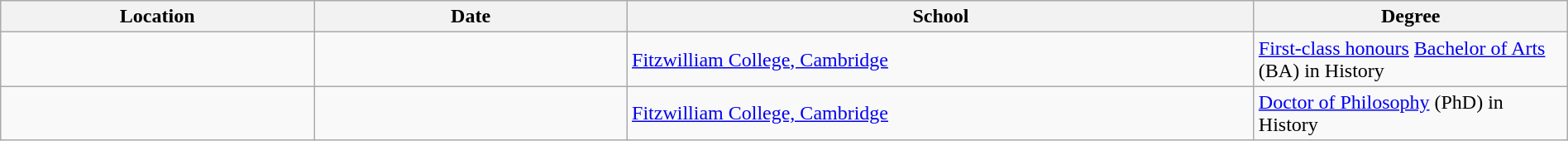<table class="wikitable" style="width:100%;">
<tr>
<th style="width:20%;">Location</th>
<th style="width:20%;">Date</th>
<th style="width:40%;">School</th>
<th style="width:20%;">Degree</th>
</tr>
<tr>
<td></td>
<td></td>
<td><a href='#'>Fitzwilliam College, Cambridge</a></td>
<td><a href='#'>First-class honours</a> <a href='#'>Bachelor of Arts</a> (BA) in History</td>
</tr>
<tr>
<td></td>
<td></td>
<td><a href='#'>Fitzwilliam College, Cambridge</a></td>
<td><a href='#'>Doctor of Philosophy</a> (PhD) in History</td>
</tr>
</table>
